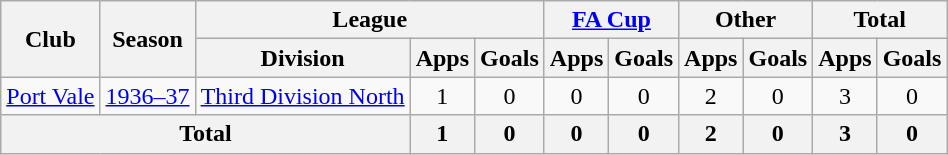<table class="wikitable" style="text-align:center">
<tr>
<th rowspan="2">Club</th>
<th rowspan="2">Season</th>
<th colspan="3">League</th>
<th colspan="2"><a href='#'>FA Cup</a></th>
<th colspan="2">Other</th>
<th colspan="2">Total</th>
</tr>
<tr>
<th>Division</th>
<th>Apps</th>
<th>Goals</th>
<th>Apps</th>
<th>Goals</th>
<th>Apps</th>
<th>Goals</th>
<th>Apps</th>
<th>Goals</th>
</tr>
<tr>
<td><a href='#'>Port Vale</a></td>
<td><a href='#'>1936–37</a></td>
<td><a href='#'>Third Division North</a></td>
<td>1</td>
<td>0</td>
<td>0</td>
<td>0</td>
<td>2</td>
<td>0</td>
<td>3</td>
<td>0</td>
</tr>
<tr>
<th colspan="3">Total</th>
<th>1</th>
<th>0</th>
<th>0</th>
<th>0</th>
<th>2</th>
<th>0</th>
<th>3</th>
<th>0</th>
</tr>
</table>
